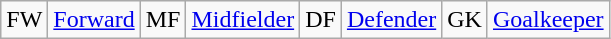<table class="wikitable">
<tr>
<td>FW</td>
<td><a href='#'>Forward</a></td>
<td>MF</td>
<td><a href='#'>Midfielder</a></td>
<td>DF</td>
<td><a href='#'>Defender</a></td>
<td>GK</td>
<td><a href='#'>Goalkeeper</a></td>
</tr>
</table>
